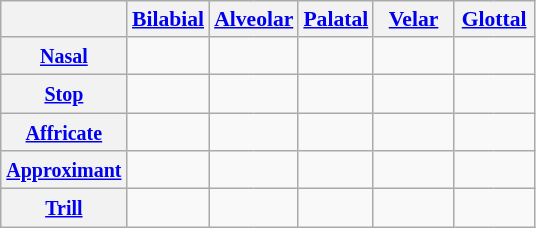<table class="wikitable" style="text-align: center;">
<tr style="font-size: 90%;">
<th></th>
<th colspan="2"><a href='#'>Bilabial</a></th>
<th colspan="2"><a href='#'>Alveolar</a></th>
<th colspan="2"><a href='#'>Palatal</a></th>
<th colspan="2"><a href='#'>Velar</a></th>
<th colspan="2"><a href='#'>Glottal</a></th>
</tr>
<tr>
<th><small><a href='#'>Nasal</a></small></th>
<td width=20px style="border-right: 0;"></td>
<td width=20px style="border-left: 0;"></td>
<td width=20px style="border-right: 0;"></td>
<td width=20px style="border-left: 0;"></td>
<td colspan="2"></td>
<td colspan="2"></td>
</tr>
<tr>
<th><small><a href='#'>Stop</a></small></th>
<td width=20px style="border-right: 0;"></td>
<td width=20px style="border-left: 0;"></td>
<td style="border-right: 0;"></td>
<td style="border-left: 0;"></td>
<td colspan="2"></td>
<td width=20px style="border-right: 0;"></td>
<td width=20px style="border-left: 0;"></td>
<td width=20px style="border-right: 0;"></td>
<td width=20px style="border-left: 0;"></td>
</tr>
<tr>
<th><small><a href='#'>Affricate</a></small></th>
<td colspan="2"></td>
<td style="border-right: 0;"></td>
<td style="border-left: 0;"></td>
<td colspan="2"></td>
<td colspan="2"></td>
</tr>
<tr>
<th><small><a href='#'>Approximant</a></small></th>
<td colspan="2"></td>
<td colspan="2"></td>
<td style="border-right: 0;"></td>
<td style="border-left: 0;"></td>
<td style="border-right: 0;"></td>
<td style="border-left: 0;"></td>
<td colspan="2"></td>
</tr>
<tr>
<th><small><a href='#'>Trill</a></small></th>
<td colspan="2"></td>
<td style="border-right: 0;"></td>
<td style="border-left: 0;"></td>
<td colspan="2"></td>
<td colspan="2"></td>
</tr>
</table>
